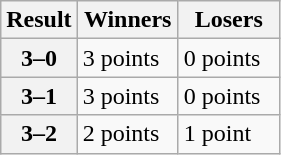<table class="wikitable">
<tr>
<th width=10px>Result</th>
<th width=60px>Winners</th>
<th width=60px>Losers</th>
</tr>
<tr>
<th>3–0</th>
<td>3 points</td>
<td>0 points</td>
</tr>
<tr>
<th>3–1</th>
<td>3 points</td>
<td>0 points</td>
</tr>
<tr>
<th>3–2</th>
<td>2 points</td>
<td>1 point</td>
</tr>
</table>
